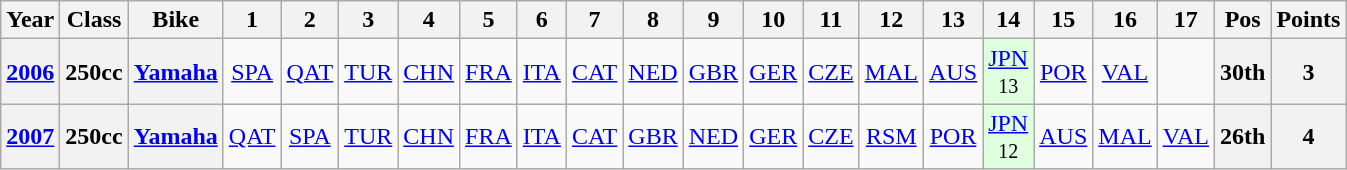<table class="wikitable" style="text-align:center">
<tr>
<th>Year</th>
<th>Class</th>
<th>Bike</th>
<th>1</th>
<th>2</th>
<th>3</th>
<th>4</th>
<th>5</th>
<th>6</th>
<th>7</th>
<th>8</th>
<th>9</th>
<th>10</th>
<th>11</th>
<th>12</th>
<th>13</th>
<th>14</th>
<th>15</th>
<th>16</th>
<th>17</th>
<th>Pos</th>
<th>Points</th>
</tr>
<tr>
<th align="left"><a href='#'>2006</a></th>
<th align="left">250cc</th>
<th align="left"><a href='#'>Yamaha</a></th>
<td><a href='#'>SPA</a></td>
<td><a href='#'>QAT</a></td>
<td><a href='#'>TUR</a></td>
<td><a href='#'>CHN</a></td>
<td><a href='#'>FRA</a></td>
<td><a href='#'>ITA</a></td>
<td><a href='#'>CAT</a></td>
<td><a href='#'>NED</a></td>
<td><a href='#'>GBR</a></td>
<td><a href='#'>GER</a></td>
<td><a href='#'>CZE</a></td>
<td><a href='#'>MAL</a></td>
<td><a href='#'>AUS</a></td>
<td style="background:#DFFFDF;"><a href='#'>JPN</a><br><small>13</small></td>
<td><a href='#'>POR</a></td>
<td><a href='#'>VAL</a></td>
<td></td>
<th>30th</th>
<th>3</th>
</tr>
<tr>
<th align="left"><a href='#'>2007</a></th>
<th align="left">250cc</th>
<th align="left"><a href='#'>Yamaha</a></th>
<td><a href='#'>QAT</a></td>
<td><a href='#'>SPA</a></td>
<td><a href='#'>TUR</a></td>
<td><a href='#'>CHN</a></td>
<td><a href='#'>FRA</a></td>
<td><a href='#'>ITA</a></td>
<td><a href='#'>CAT</a></td>
<td><a href='#'>GBR</a></td>
<td><a href='#'>NED</a></td>
<td><a href='#'>GER</a></td>
<td><a href='#'>CZE</a></td>
<td><a href='#'>RSM</a></td>
<td><a href='#'>POR</a></td>
<td style="background:#DFFFDF;"><a href='#'>JPN</a><br><small>12</small></td>
<td><a href='#'>AUS</a></td>
<td><a href='#'>MAL</a></td>
<td><a href='#'>VAL</a></td>
<th>26th</th>
<th>4</th>
</tr>
</table>
